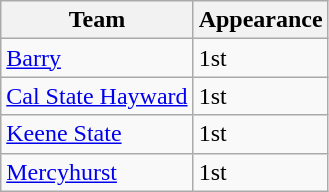<table class="wikitable">
<tr>
<th>Team</th>
<th>Appearance</th>
</tr>
<tr>
<td><a href='#'>Barry</a></td>
<td>1st</td>
</tr>
<tr>
<td><a href='#'>Cal State Hayward</a></td>
<td>1st</td>
</tr>
<tr>
<td><a href='#'>Keene State</a></td>
<td>1st</td>
</tr>
<tr>
<td><a href='#'>Mercyhurst</a></td>
<td>1st</td>
</tr>
</table>
